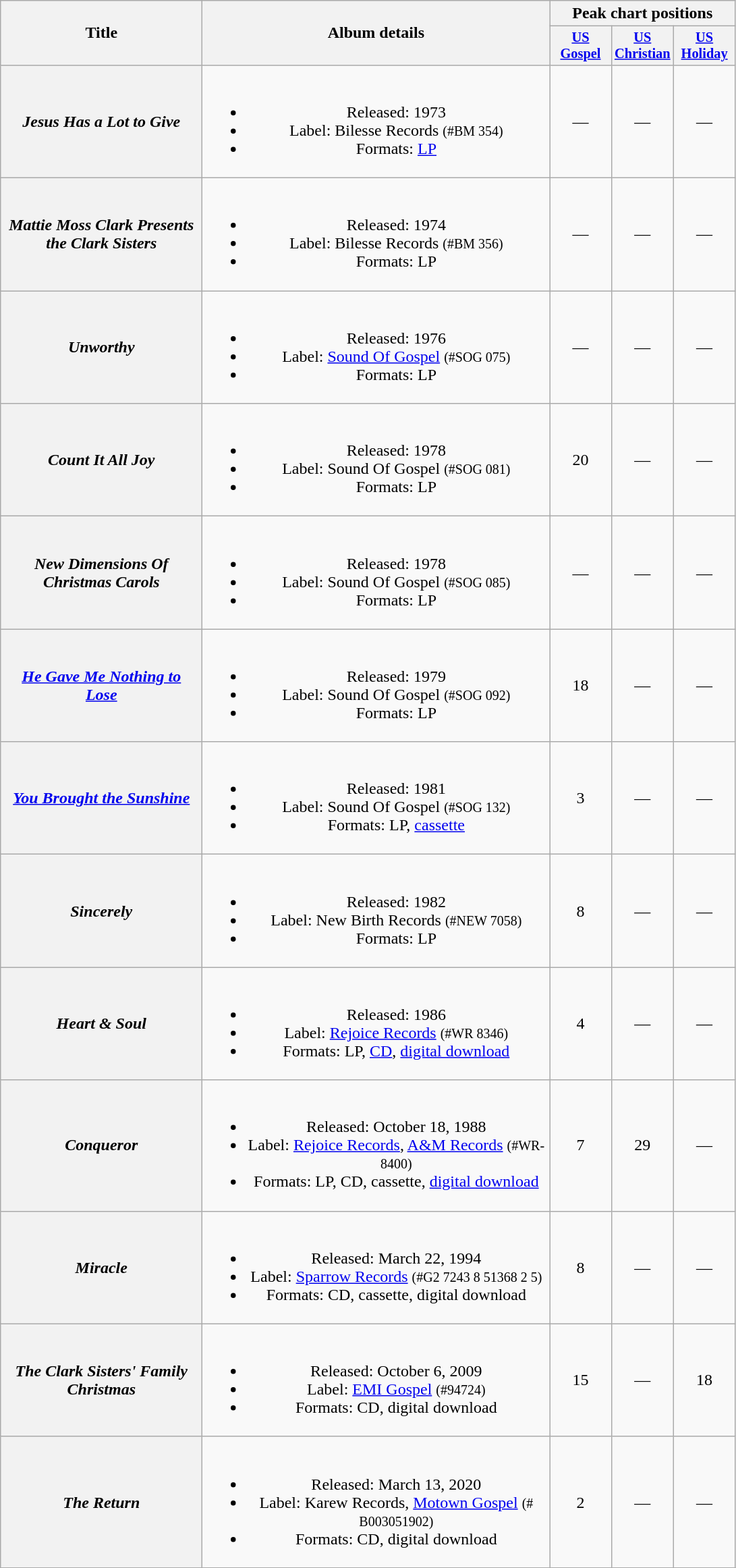<table class="wikitable plainrowheaders" style="text-align:center;" border="1">
<tr>
<th scope="col" rowspan="2" style="width:12em;">Title</th>
<th scope="col" rowspan="2" style="width:21em;">Album details</th>
<th scope="col" colspan="3">Peak chart positions</th>
</tr>
<tr>
<th scope="col" style="width:4em;font-size:85%;"><a href='#'>US<br>Gospel</a><br></th>
<th scope="col" style="width:4em;font-size:85%;"><a href='#'>US<br>Christian</a><br></th>
<th scope="col" style="width:4em;font-size:85%;"><a href='#'>US<br>Holiday</a><br></th>
</tr>
<tr>
<th scope="row"><em>Jesus Has a Lot to Give</em></th>
<td><br><ul><li>Released: 1973</li><li>Label: Bilesse Records <small>(#BM 354)</small></li><li>Formats: <a href='#'>LP</a></li></ul></td>
<td>—</td>
<td>—</td>
<td>—</td>
</tr>
<tr>
<th scope="row"><em>Mattie Moss Clark Presents the Clark Sisters</em></th>
<td><br><ul><li>Released: 1974</li><li>Label: Bilesse Records <small>(#BM 356)</small></li><li>Formats: LP</li></ul></td>
<td>—</td>
<td>—</td>
<td>—</td>
</tr>
<tr>
<th scope="row"><em>Unworthy</em></th>
<td><br><ul><li>Released: 1976</li><li>Label: <a href='#'>Sound Of Gospel</a> <small>(#SOG 075)</small></li><li>Formats: LP</li></ul></td>
<td>—</td>
<td>—</td>
<td>—</td>
</tr>
<tr>
<th scope="row"><em>Count It All Joy</em></th>
<td><br><ul><li>Released: 1978</li><li>Label: Sound Of Gospel <small>(#SOG 081)</small></li><li>Formats: LP</li></ul></td>
<td>20<br></td>
<td>—</td>
<td>—</td>
</tr>
<tr>
<th scope="row"><em>New Dimensions Of Christmas Carols</em></th>
<td><br><ul><li>Released: 1978</li><li>Label: Sound Of Gospel <small>(#SOG 085)</small></li><li>Formats: LP</li></ul></td>
<td>—</td>
<td>—</td>
<td>—</td>
</tr>
<tr>
<th scope="row"><em><a href='#'>He Gave Me Nothing to Lose</a></em></th>
<td><br><ul><li>Released: 1979</li><li>Label: Sound Of Gospel <small>(#SOG 092)</small></li><li>Formats: LP</li></ul></td>
<td>18<br></td>
<td>—</td>
<td>—</td>
</tr>
<tr>
<th scope="row"><em><a href='#'>You Brought the Sunshine</a></em></th>
<td><br><ul><li>Released: 1981</li><li>Label: Sound Of Gospel <small>(#SOG 132)</small></li><li>Formats: LP, <a href='#'>cassette</a></li></ul></td>
<td>3<br></td>
<td>—</td>
<td>—</td>
</tr>
<tr>
<th scope="row"><em>Sincerely</em></th>
<td><br><ul><li>Released: 1982</li><li>Label: New Birth Records <small>(#NEW 7058)</small></li><li>Formats: LP</li></ul></td>
<td>8<br></td>
<td>—</td>
<td>—</td>
</tr>
<tr>
<th scope="row"><em>Heart & Soul</em></th>
<td><br><ul><li>Released: 1986</li><li>Label: <a href='#'>Rejoice Records</a> <small>(#WR 8346)</small></li><li>Formats: LP, <a href='#'>CD</a>, <a href='#'>digital download</a></li></ul></td>
<td>4</td>
<td>—</td>
<td>—</td>
</tr>
<tr>
<th scope="row"><em>Conqueror</em></th>
<td><br><ul><li>Released: October 18, 1988</li><li>Label: <a href='#'>Rejoice Records</a>, <a href='#'>A&M Records</a> <small>(#WR-8400)</small></li><li>Formats: LP, CD, cassette, <a href='#'>digital download</a></li></ul></td>
<td>7</td>
<td>29</td>
<td>—</td>
</tr>
<tr>
<th scope="row"><em>Miracle</em></th>
<td><br><ul><li>Released: March 22, 1994</li><li>Label: <a href='#'>Sparrow Records</a> <small>(#G2 7243 8 51368 2 5)</small></li><li>Formats: CD, cassette, digital download</li></ul></td>
<td>8</td>
<td>—</td>
<td>—</td>
</tr>
<tr>
<th scope="row"><em>The Clark Sisters' Family Christmas</em></th>
<td><br><ul><li>Released: October 6, 2009</li><li>Label: <a href='#'>EMI Gospel</a> <small>(#94724)</small></li><li>Formats: CD, digital download</li></ul></td>
<td>15</td>
<td>—</td>
<td>18</td>
</tr>
<tr>
<th scope="row"><em>The Return</em></th>
<td><br><ul><li>Released: March 13, 2020</li><li>Label: Karew Records, <a href='#'>Motown Gospel</a> <small>(#	B003051902)</small></li><li>Formats: CD, digital download</li></ul></td>
<td>2</td>
<td>—</td>
<td>—</td>
</tr>
<tr>
</tr>
</table>
